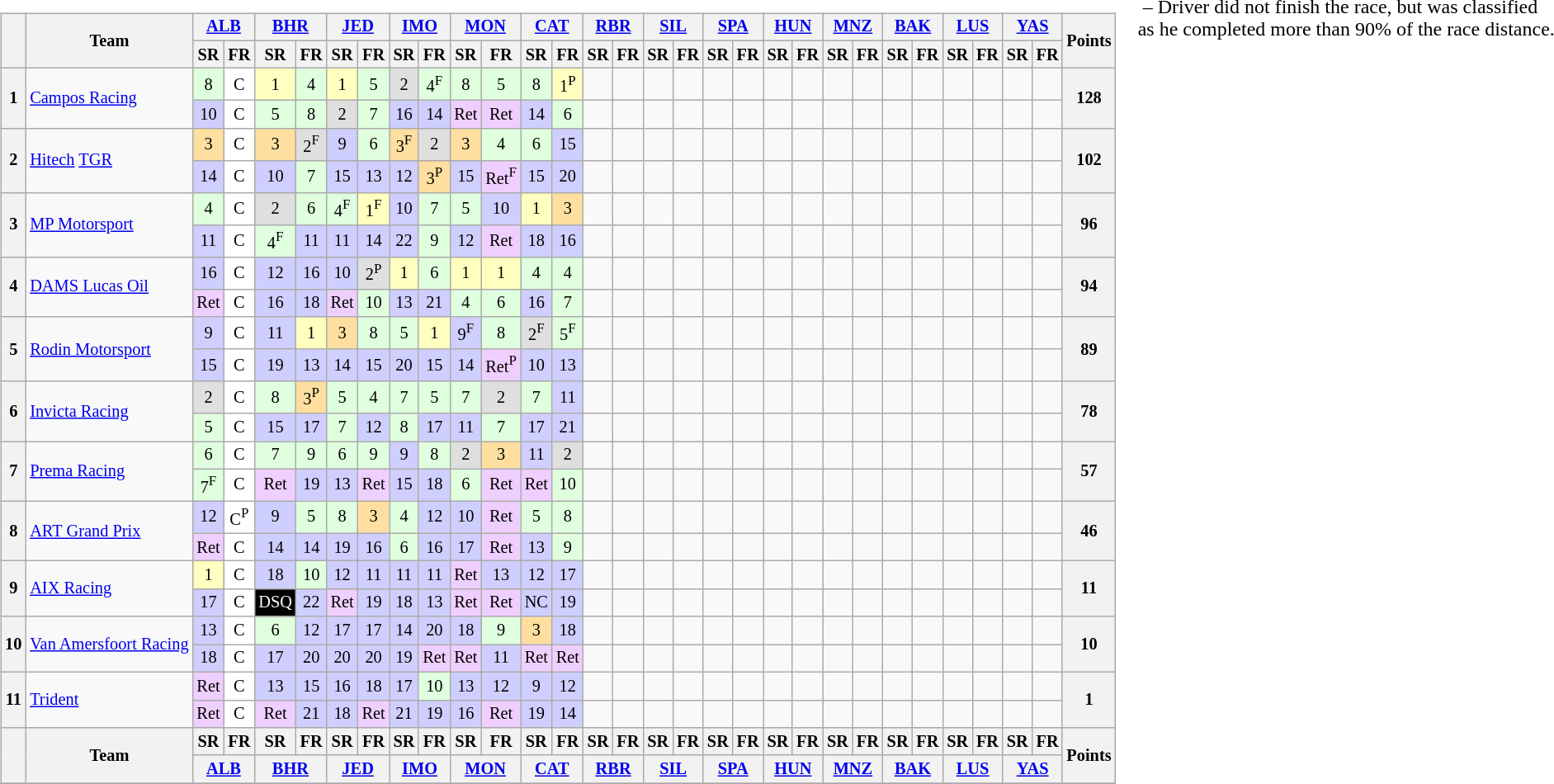<table>
<tr>
<td style="vertical-align:top; text-align:center"><br><table class="wikitable" style="font-size: 85%;">
<tr>
<th rowspan="2"></th>
<th rowspan="2">Team</th>
<th colspan="2"><a href='#'>ALB</a><br></th>
<th colspan="2"><a href='#'>BHR</a><br></th>
<th colspan="2"><a href='#'>JED</a><br></th>
<th colspan="2"><a href='#'>IMO</a><br></th>
<th colspan="2"><a href='#'>MON</a><br></th>
<th colspan="2"><a href='#'>CAT</a><br></th>
<th colspan="2"><a href='#'>RBR</a><br></th>
<th colspan="2"><a href='#'>SIL</a><br></th>
<th colspan="2"><a href='#'>SPA</a><br></th>
<th colspan="2"><a href='#'>HUN</a><br></th>
<th colspan="2"><a href='#'>MNZ</a><br></th>
<th colspan="2"><a href='#'>BAK</a><br></th>
<th colspan="2"><a href='#'>LUS</a><br></th>
<th colspan="2"><a href='#'>YAS</a><br></th>
<th rowspan="2">Points</th>
</tr>
<tr>
<th>SR</th>
<th>FR</th>
<th>SR</th>
<th>FR</th>
<th>SR</th>
<th>FR</th>
<th>SR</th>
<th>FR</th>
<th>SR</th>
<th>FR</th>
<th>SR</th>
<th>FR</th>
<th>SR</th>
<th>FR</th>
<th>SR</th>
<th>FR</th>
<th>SR</th>
<th>FR</th>
<th>SR</th>
<th>FR</th>
<th>SR</th>
<th>FR</th>
<th>SR</th>
<th>FR</th>
<th>SR</th>
<th>FR</th>
<th>SR</th>
<th>FR</th>
</tr>
<tr>
<th rowspan="2">1</th>
<td rowspan="2" align="left"> <a href='#'>Campos Racing</a></td>
<td style="background:#dfffdf;">8</td>
<td style="background:#ffffff;">C</td>
<td style="background:#ffffbf;">1</td>
<td style="background:#dfffdf;">4</td>
<td style="background:#ffffbf;">1</td>
<td style="background:#dfffdf;">5</td>
<td style="background:#dfdfdf;">2</td>
<td style="background:#dfffdf;">4<span><sup>F</sup></span></td>
<td style="background:#dfffdf;">8</td>
<td style="background:#dfffdf;">5</td>
<td style="background:#dfffdf;">8</td>
<td style="background:#ffffbf;">1<span><sup>P</sup></span></td>
<td></td>
<td></td>
<td></td>
<td></td>
<td></td>
<td></td>
<td></td>
<td></td>
<td></td>
<td></td>
<td></td>
<td></td>
<td></td>
<td></td>
<td></td>
<td></td>
<th rowspan="2">128</th>
</tr>
<tr>
<td style="background:#cfcfff;">10</td>
<td style="background:#ffffff;">C</td>
<td style="background:#dfffdf;">5</td>
<td style="background:#dfffdf;">8</td>
<td style="background:#dfdfdf;">2</td>
<td style="background:#dfffdf;">7</td>
<td style="background:#cfcfff;">16</td>
<td style="background:#cfcfff;">14</td>
<td style="background:#efcfff;">Ret</td>
<td style="background:#efcfff;">Ret</td>
<td style="background:#cfcfff;">14</td>
<td style="background:#dfffdf;">6</td>
<td></td>
<td></td>
<td></td>
<td></td>
<td></td>
<td></td>
<td></td>
<td></td>
<td></td>
<td></td>
<td></td>
<td></td>
<td></td>
<td></td>
<td></td>
<td></td>
</tr>
<tr>
<th rowspan="2">2</th>
<td rowspan="2" align="left"> <a href='#'>Hitech</a> <a href='#'>TGR</a></td>
<td style="background:#ffdf9f;">3</td>
<td style="background:#ffffff;">C</td>
<td style="background:#ffdf9f;">3</td>
<td style="background:#dfdfdf;">2<span><sup>F</sup></span></td>
<td style="background:#cfcfff;">9</td>
<td style="background:#dfffdf;">6</td>
<td style="background:#ffdf9f;">3<span><sup>F</sup></span></td>
<td style="background:#dfdfdf;">2</td>
<td style="background:#ffdf9f;">3</td>
<td style="background:#dfffdf;">4</td>
<td style="background:#dfffdf;">6</td>
<td style="background:#cfcfff;">15</td>
<td></td>
<td></td>
<td></td>
<td></td>
<td></td>
<td></td>
<td></td>
<td></td>
<td></td>
<td></td>
<td></td>
<td></td>
<td></td>
<td></td>
<td></td>
<td></td>
<th rowspan="2">102</th>
</tr>
<tr>
<td style="background:#cfcfff;">14</td>
<td style="background:#ffffff;">C</td>
<td style="background:#cfcfff;">10</td>
<td style="background:#dfffdf;">7</td>
<td style="background:#cfcfff;">15</td>
<td style="background:#cfcfff;">13</td>
<td style="background:#cfcfff;">12</td>
<td style="background:#ffdf9f;">3<span><sup>P</sup></span></td>
<td style="background:#cfcfff;">15</td>
<td style="background:#efcfff;">Ret<span><sup>F</sup></span></td>
<td style="background:#cfcfff;">15</td>
<td style="background:#cfcfff;">20</td>
<td></td>
<td></td>
<td></td>
<td></td>
<td></td>
<td></td>
<td></td>
<td></td>
<td></td>
<td></td>
<td></td>
<td></td>
<td></td>
<td></td>
<td></td>
<td></td>
</tr>
<tr>
<th rowspan="2">3</th>
<td rowspan="2" align="left"> <a href='#'>MP Motorsport</a></td>
<td style="background:#dfffdf;">4</td>
<td style="background:#ffffff;">C</td>
<td style="background:#dfdfdf;">2</td>
<td style="background:#dfffdf;">6</td>
<td style="background:#dfffdf;">4<span><sup>F</sup></span></td>
<td style="background:#ffffbf;">1<span><sup>F</sup></span></td>
<td style="background:#cfcfff;">10</td>
<td style="background:#dfffdf;">7</td>
<td style="background:#dfffdf;">5</td>
<td style="background:#cfcfff;">10</td>
<td style="background:#ffffbf;">1</td>
<td style="background:#ffdf9f;">3</td>
<td></td>
<td></td>
<td></td>
<td></td>
<td></td>
<td></td>
<td></td>
<td></td>
<td></td>
<td></td>
<td></td>
<td></td>
<td></td>
<td></td>
<td></td>
<td></td>
<th rowspan="2">96</th>
</tr>
<tr>
<td style="background:#cfcfff;">11</td>
<td style="background:#ffffff;">C</td>
<td style="background:#dfffdf;">4<span><sup>F</sup></span></td>
<td style="background:#cfcfff;">11</td>
<td style="background:#cfcfff;">11</td>
<td style="background:#cfcfff;">14</td>
<td style="background:#cfcfff;">22</td>
<td style="background:#dfffdf;">9</td>
<td style="background:#cfcfff;">12</td>
<td style="background:#efcfff;">Ret</td>
<td style="background:#cfcfff;">18</td>
<td style="background:#cfcfff;">16</td>
<td></td>
<td></td>
<td></td>
<td></td>
<td></td>
<td></td>
<td></td>
<td></td>
<td></td>
<td></td>
<td></td>
<td></td>
<td></td>
<td></td>
<td></td>
<td></td>
</tr>
<tr>
<th rowspan="2">4</th>
<td rowspan="2" align="left" nowrap=""> <a href='#'>DAMS Lucas Oil</a></td>
<td style="background:#cfcfff;">16</td>
<td style="background:#ffffff;">C</td>
<td style="background:#cfcfff;">12</td>
<td style="background:#cfcfff;">16</td>
<td style="background:#cfcfff;">10</td>
<td style="background:#dfdfdf;">2<span><sup>P</sup></span></td>
<td style="background:#ffffbf;">1</td>
<td style="background:#dfffdf;">6</td>
<td style="background:#ffffbf;">1</td>
<td style="background:#ffffbf;">1</td>
<td style="background:#dfffdf;">4</td>
<td style="background:#dfffdf;">4</td>
<td></td>
<td></td>
<td></td>
<td></td>
<td></td>
<td></td>
<td></td>
<td></td>
<td></td>
<td></td>
<td></td>
<td></td>
<td></td>
<td></td>
<td></td>
<td></td>
<th rowspan="2">94</th>
</tr>
<tr>
<td style="background:#efcfff;">Ret</td>
<td style="background:#ffffff;">C</td>
<td style="background:#cfcfff;">16</td>
<td style="background:#cfcfff;">18</td>
<td style="background:#efcfff;">Ret</td>
<td style="background:#dfffdf;">10</td>
<td style="background:#cfcfff;">13</td>
<td style="background:#cfcfff;">21</td>
<td style="background:#dfffdf;">4</td>
<td style="background:#dfffdf;">6</td>
<td style="background:#cfcfff;">16</td>
<td style="background:#dfffdf;">7</td>
<td></td>
<td></td>
<td></td>
<td></td>
<td></td>
<td></td>
<td></td>
<td></td>
<td></td>
<td></td>
<td></td>
<td></td>
<td></td>
<td></td>
<td></td>
<td></td>
</tr>
<tr>
<th rowspan="2">5</th>
<td rowspan="2" align="left"> <a href='#'>Rodin Motorsport</a></td>
<td style="background:#cfcfff;">9</td>
<td style="background:#ffffff;">C</td>
<td style="background:#cfcfff;">11</td>
<td style="background:#ffffbf;">1</td>
<td style="background:#ffdf9f;">3</td>
<td style="background:#dfffdf;">8</td>
<td style="background:#dfffdf;">5</td>
<td style="background:#ffffbf;">1</td>
<td style="background:#cfcfff;">9<span><sup>F</sup></span></td>
<td style="background:#dfffdf;">8</td>
<td style="background:#dfdfdf;">2<span><sup>F</sup></span></td>
<td style="background:#dfffdf;">5<span><sup>F</sup></span></td>
<td></td>
<td></td>
<td></td>
<td></td>
<td></td>
<td></td>
<td></td>
<td></td>
<td></td>
<td></td>
<td></td>
<td></td>
<td></td>
<td></td>
<td></td>
<td></td>
<th rowspan="2">89</th>
</tr>
<tr>
<td style="background:#cfcfff;">15</td>
<td style="background:#ffffff;">C</td>
<td style="background:#cfcfff;">19</td>
<td style="background:#cfcfff;">13</td>
<td style="background:#cfcfff;">14</td>
<td style="background:#cfcfff;">15</td>
<td style="background:#cfcfff;">20</td>
<td style="background:#cfcfff;">15</td>
<td style="background:#cfcfff;">14</td>
<td style="background:#efcfff;">Ret<span><sup>P</sup></span></td>
<td style="background:#cfcfff;">10</td>
<td style="background:#cfcfff;">13</td>
<td></td>
<td></td>
<td></td>
<td></td>
<td></td>
<td></td>
<td></td>
<td></td>
<td></td>
<td></td>
<td></td>
<td></td>
<td></td>
<td></td>
<td></td>
<td></td>
</tr>
<tr>
<th rowspan="2">6</th>
<td rowspan="2" align="left"> <a href='#'>Invicta Racing</a></td>
<td style="background:#dfdfdf;">2</td>
<td style="background:#ffffff;">C</td>
<td style="background:#dfffdf;">8</td>
<td style="background:#ffdf9f;">3<span><sup>P</sup></span></td>
<td style="background:#dfffdf;">5</td>
<td style="background:#dfffdf;">4</td>
<td style="background:#dfffdf;">7</td>
<td style="background:#dfffdf;">5</td>
<td style="background:#dfffdf;">7</td>
<td style="background:#dfdfdf;">2</td>
<td style="background:#dfffdf;">7</td>
<td style="background:#cfcfff;">11</td>
<td></td>
<td></td>
<td></td>
<td></td>
<td></td>
<td></td>
<td></td>
<td></td>
<td></td>
<td></td>
<td></td>
<td></td>
<td></td>
<td></td>
<td></td>
<td></td>
<th rowspan="2">78</th>
</tr>
<tr>
<td style="background:#dfffdf;">5</td>
<td style="background:#ffffff;">C</td>
<td style="background:#cfcfff;">15</td>
<td style="background:#cfcfff;">17</td>
<td style="background:#dfffdf;">7</td>
<td style="background:#cfcfff;">12</td>
<td style="background:#dfffdf;">8</td>
<td style="background:#cfcfff;">17</td>
<td style="background:#cfcfff;">11</td>
<td style="background:#dfffdf;">7</td>
<td style="background:#cfcfff;">17</td>
<td style="background:#cfcfff;">21</td>
<td></td>
<td></td>
<td></td>
<td></td>
<td></td>
<td></td>
<td></td>
<td></td>
<td></td>
<td></td>
<td></td>
<td></td>
<td></td>
<td></td>
<td></td>
<td></td>
</tr>
<tr>
<th rowspan="2">7</th>
<td rowspan="2" align="left"> <a href='#'>Prema Racing</a></td>
<td style="background:#dfffdf;">6</td>
<td style="background:#ffffff;">C</td>
<td style="background:#dfffdf;">7</td>
<td style="background:#dfffdf;">9</td>
<td style="background:#dfffdf;">6</td>
<td style="background:#dfffdf;">9</td>
<td style="background:#cfcfff;">9</td>
<td style="background:#dfffdf;">8</td>
<td style="background:#dfdfdf;">2</td>
<td style="background:#ffdf9f;">3</td>
<td style="background:#cfcfff;">11</td>
<td style="background:#dfdfdf;">2</td>
<td></td>
<td></td>
<td></td>
<td></td>
<td></td>
<td></td>
<td></td>
<td></td>
<td></td>
<td></td>
<td></td>
<td></td>
<td></td>
<td></td>
<td></td>
<td></td>
<th rowspan="2">57</th>
</tr>
<tr>
<td style="background:#dfffdf;">7<span><sup>F</sup></span></td>
<td style="background:#ffffff;">C</td>
<td style="background:#efcfff;">Ret</td>
<td style="background:#cfcfff;">19</td>
<td style="background:#cfcfff;">13</td>
<td style="background:#efcfff;">Ret</td>
<td style="background:#cfcfff;">15</td>
<td style="background:#cfcfff;">18</td>
<td style="background:#dfffdf;">6</td>
<td style="background:#efcfff;">Ret</td>
<td style="background:#efcfff;">Ret</td>
<td style="background:#dfffdf;">10</td>
<td></td>
<td></td>
<td></td>
<td></td>
<td></td>
<td></td>
<td></td>
<td></td>
<td></td>
<td></td>
<td></td>
<td></td>
<td></td>
<td></td>
<td></td>
<td></td>
</tr>
<tr>
<th rowspan="2">8</th>
<td rowspan="2" align="left"> <a href='#'>ART Grand Prix</a></td>
<td style="background:#cfcfff;">12</td>
<td style="background:#ffffff;">C<span><sup>P</sup></span></td>
<td style="background:#cfcfff;">9</td>
<td style="background:#dfffdf;">5</td>
<td style="background:#dfffdf;">8</td>
<td style="background:#ffdf9f;">3</td>
<td style="background:#dfffdf;">4</td>
<td style="background:#cfcfff;">12</td>
<td style="background:#cfcfff;">10</td>
<td style="background:#efcfff;">Ret</td>
<td style="background:#dfffdf;">5</td>
<td style="background:#dfffdf;">8</td>
<td></td>
<td></td>
<td></td>
<td></td>
<td></td>
<td></td>
<td></td>
<td></td>
<td></td>
<td></td>
<td></td>
<td></td>
<td></td>
<td></td>
<td></td>
<td></td>
<th rowspan="2">46</th>
</tr>
<tr>
<td style="background:#efcfff;">Ret</td>
<td style="background:#ffffff;">C</td>
<td style="background:#cfcfff;">14</td>
<td style="background:#cfcfff;">14</td>
<td style="background:#cfcfff;">19</td>
<td style="background:#cfcfff;">16</td>
<td style="background:#dfffdf;">6</td>
<td style="background:#cfcfff;">16</td>
<td style="background:#cfcfff;">17</td>
<td style="background:#efcfff;">Ret</td>
<td style="background:#cfcfff;">13</td>
<td style="background:#dfffdf;">9</td>
<td></td>
<td></td>
<td></td>
<td></td>
<td></td>
<td></td>
<td></td>
<td></td>
<td></td>
<td></td>
<td></td>
<td></td>
<td></td>
<td></td>
<td></td>
<td></td>
</tr>
<tr>
<th rowspan="2">9</th>
<td align="left" rowspan="2"> <a href='#'>AIX Racing</a></td>
<td style="background:#ffffbf;">1</td>
<td style="background:#ffffff;">C</td>
<td style="background:#cfcfff;">18</td>
<td style="background:#dfffdf;">10</td>
<td style="background:#cfcfff;">12</td>
<td style="background:#cfcfff;">11</td>
<td style="background:#cfcfff;">11</td>
<td style="background:#cfcfff;">11</td>
<td style="background:#efcfff;">Ret</td>
<td style="background:#cfcfff;">13</td>
<td style="background:#cfcfff;">12</td>
<td style="background:#cfcfff;">17</td>
<td></td>
<td></td>
<td></td>
<td></td>
<td></td>
<td></td>
<td></td>
<td></td>
<td></td>
<td></td>
<td></td>
<td></td>
<td></td>
<td></td>
<td></td>
<td></td>
<th rowspan="2">11</th>
</tr>
<tr>
<td style="background:#cfcfff;">17</td>
<td style="background:#ffffff;">C</td>
<td style="background-color:#000000;color:white">DSQ</td>
<td style="background:#cfcfff;">22</td>
<td style="background:#efcfff;">Ret</td>
<td style="background:#cfcfff;">19</td>
<td style="background:#cfcfff;">18</td>
<td style="background:#cfcfff;">13</td>
<td style="background:#efcfff;">Ret</td>
<td style="background:#efcfff;">Ret</td>
<td style="background:#cfcfff;">NC</td>
<td style="background:#cfcfff;">19</td>
<td></td>
<td></td>
<td></td>
<td></td>
<td></td>
<td></td>
<td></td>
<td></td>
<td></td>
<td></td>
<td></td>
<td></td>
<td></td>
<td></td>
<td></td>
<td></td>
</tr>
<tr>
<th rowspan="2">10</th>
<td rowspan="2" align="left" nowrap=""> <a href='#'>Van Amersfoort Racing</a></td>
<td style="background:#cfcfff;">13</td>
<td style="background:#ffffff;">C</td>
<td style="background:#dfffdf;">6</td>
<td style="background:#cfcfff;">12</td>
<td style="background:#cfcfff;">17</td>
<td style="background:#cfcfff;">17</td>
<td style="background:#cfcfff;">14</td>
<td style="background:#cfcfff;">20</td>
<td style="background:#cfcfff;">18</td>
<td style="background:#dfffdf;">9</td>
<td style="background:#ffdf9f;">3</td>
<td style="background:#cfcfff;">18</td>
<td></td>
<td></td>
<td></td>
<td></td>
<td></td>
<td></td>
<td></td>
<td></td>
<td></td>
<td></td>
<td></td>
<td></td>
<td></td>
<td></td>
<td></td>
<td></td>
<th rowspan="2">10</th>
</tr>
<tr>
<td style="background:#cfcfff;">18</td>
<td style="background:#ffffff;">C</td>
<td style="background:#cfcfff;">17</td>
<td style="background:#cfcfff;">20</td>
<td style="background:#cfcfff;">20</td>
<td style="background:#cfcfff;">20</td>
<td style="background:#cfcfff;">19</td>
<td style="background:#efcfff;">Ret</td>
<td style="background:#efcfff;">Ret</td>
<td style="background:#cfcfff;">11</td>
<td style="background:#efcfff;">Ret</td>
<td style="background:#efcfff;">Ret</td>
<td></td>
<td></td>
<td></td>
<td></td>
<td></td>
<td></td>
<td></td>
<td></td>
<td></td>
<td></td>
<td></td>
<td></td>
<td></td>
<td></td>
<td></td>
</tr>
<tr>
<th rowspan="2">11</th>
<td rowspan="2" align="left" nowrap=""> <a href='#'>Trident</a></td>
<td style="background:#efcfff;">Ret</td>
<td style="background:#ffffff;">C</td>
<td style="background:#cfcfff;">13</td>
<td style="background:#cfcfff;">15</td>
<td style="background:#cfcfff;">16</td>
<td style="background:#cfcfff;">18</td>
<td style="background:#cfcfff;">17</td>
<td style="background:#dfffdf;">10</td>
<td style="background:#cfcfff;">13</td>
<td style="background:#cfcfff;">12</td>
<td style="background:#cfcfff;">9</td>
<td style="background:#cfcfff;">12</td>
<td></td>
<td></td>
<td></td>
<td></td>
<td></td>
<td></td>
<td></td>
<td></td>
<td></td>
<td></td>
<td></td>
<td></td>
<td></td>
<td></td>
<td></td>
<td></td>
<th rowspan="2">1</th>
</tr>
<tr>
<td style="background:#efcfff;">Ret</td>
<td style="background:#ffffff;">C</td>
<td style="background:#efcfff;">Ret</td>
<td style="background:#cfcfff;">21</td>
<td style="background:#cfcfff;">18</td>
<td style="background:#efcfff;">Ret</td>
<td style="background:#cfcfff;">21</td>
<td style="background:#cfcfff;">19</td>
<td style="background:#cfcfff;">16</td>
<td style="background:#efcfff;">Ret</td>
<td style="background:#cfcfff;">19</td>
<td style="background:#cfcfff;">14</td>
<td></td>
<td></td>
<td></td>
<td></td>
<td></td>
<td></td>
<td></td>
<td></td>
<td></td>
<td></td>
<td></td>
<td></td>
<td></td>
<td></td>
<td></td>
<td></td>
</tr>
<tr>
<th rowspan="2"></th>
<th rowspan="2">Team</th>
<th>SR</th>
<th>FR</th>
<th>SR</th>
<th>FR</th>
<th>SR</th>
<th>FR</th>
<th>SR</th>
<th>FR</th>
<th>SR</th>
<th>FR</th>
<th>SR</th>
<th>FR</th>
<th>SR</th>
<th>FR</th>
<th>SR</th>
<th>FR</th>
<th>SR</th>
<th>FR</th>
<th>SR</th>
<th>FR</th>
<th>SR</th>
<th>FR</th>
<th>SR</th>
<th>FR</th>
<th>SR</th>
<th>FR</th>
<th>SR</th>
<th>FR</th>
<th rowspan="2">Points</th>
</tr>
<tr>
<th colspan="2"><a href='#'>ALB</a><br></th>
<th colspan="2"><a href='#'>BHR</a><br></th>
<th colspan="2"><a href='#'>JED</a><br></th>
<th colspan="2"><a href='#'>IMO</a><br></th>
<th colspan="2"><a href='#'>MON</a><br></th>
<th colspan="2"><a href='#'>CAT</a><br></th>
<th colspan="2"><a href='#'>RBR</a><br></th>
<th colspan="2"><a href='#'>SIL</a><br></th>
<th colspan="2"><a href='#'>SPA</a><br></th>
<th colspan="2"><a href='#'>HUN</a><br></th>
<th colspan="2"><a href='#'>MNZ</a><br></th>
<th colspan="2"><a href='#'>BAK</a><br></th>
<th colspan="2"><a href='#'>LUS</a><br></th>
<th colspan="2"><a href='#'>YAS</a><br></th>
</tr>
<tr>
</tr>
</table>
</td>
<td style="vertical-align:top;"><br> – Driver did not finish the race, but was classified as he completed more than 90% of the race distance.</td>
</tr>
</table>
